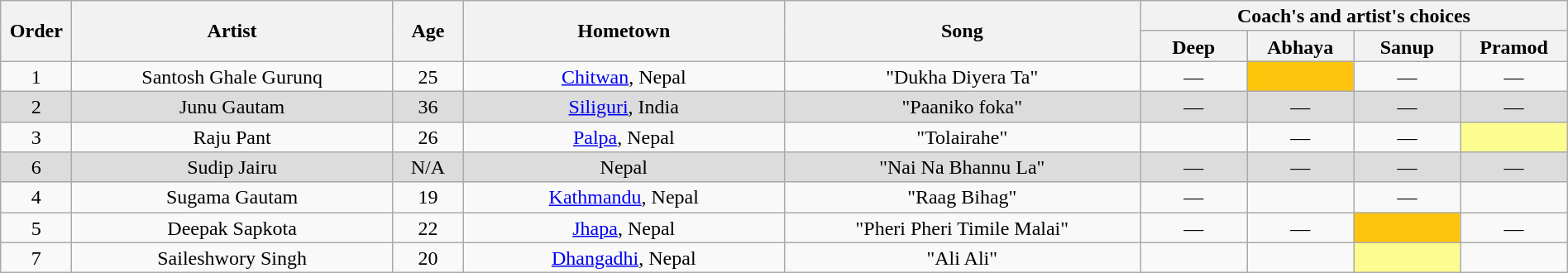<table class="wikitable plainrowheaders" style="text-align:center; line-height:17px; width:100%;">
<tr>
<th rowspan="2" scope="col" style="width:04%;">Order</th>
<th rowspan="2" scope="col" style="width:18%;">Artist</th>
<th rowspan="2" scope="col" style="width:04%;">Age</th>
<th rowspan="2" scope="col" style="width:18%;">Hometown</th>
<th rowspan="2" scope="col" style="width:20%;">Song</th>
<th colspan="4" scope="col" style="width:24%;">Coach's and artist's choices</th>
</tr>
<tr>
<th scope="col" style="width:06%;">Deep</th>
<th scope="col" style="width:06%;">Abhaya</th>
<th scope="col" style="width:06%;">Sanup</th>
<th scope="col" style="width:06%;">Pramod</th>
</tr>
<tr>
<td scope="row">1</td>
<td>Santosh Ghale Gurunq</td>
<td>25</td>
<td><a href='#'>Chitwan</a>, Nepal</td>
<td>"Dukha Diyera Ta"</td>
<td>—</td>
<td style="background:#ffc40c; "><strong></strong></td>
<td>—</td>
<td>—</td>
</tr>
<tr style="background:#DCDCDC;">
<td scope="row">2</td>
<td>Junu Gautam</td>
<td>36</td>
<td><a href='#'>Siliguri</a>, India</td>
<td>"Paaniko foka"</td>
<td>—</td>
<td>—</td>
<td>—</td>
<td>—</td>
</tr>
<tr>
<td scope="row">3</td>
<td>Raju Pant</td>
<td>26</td>
<td><a href='#'>Palpa</a>, Nepal</td>
<td>"Tolairahe"</td>
<td><strong></strong></td>
<td>—</td>
<td>—</td>
<td style="background:#fdfc8f; "><strong></strong></td>
</tr>
<tr style="background:#DCDCDC;">
<td scope="row">6</td>
<td>Sudip Jairu</td>
<td>N/A</td>
<td>Nepal</td>
<td>"Nai Na Bhannu La"</td>
<td>—</td>
<td>—</td>
<td>—</td>
<td>—</td>
</tr>
<tr>
<td scope="row">4</td>
<td>Sugama Gautam</td>
<td>19</td>
<td><a href='#'>Kathmandu</a>, Nepal</td>
<td>"Raag Bihag"</td>
<td>—</td>
<td><strong></strong></td>
<td>—</td>
<td styke="background:#fdfc8f; "><strong></strong></td>
</tr>
<tr>
<td scope="row">5</td>
<td>Deepak Sapkota</td>
<td>22</td>
<td><a href='#'>Jhapa</a>, Nepal</td>
<td>"Pheri Pheri Timile Malai"</td>
<td>—</td>
<td>—</td>
<td style="background:#ffc40c; "><strong></strong></td>
<td>—</td>
</tr>
<tr>
<td scope="row">7</td>
<td>Saileshwory Singh</td>
<td>20</td>
<td><a href='#'>Dhangadhi</a>, Nepal</td>
<td>"Ali Ali"</td>
<td><strong></strong></td>
<td><strong></strong></td>
<td style="background:#fdfc8f; "><strong></strong></td>
<td><strong></strong></td>
</tr>
</table>
